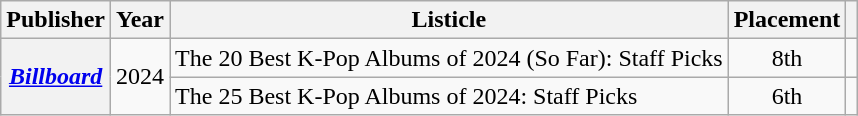<table class="wikitable plainrowheaders sortable" style="text-align:center">
<tr>
<th scope="col">Publisher</th>
<th scope="col">Year</th>
<th scope="col">Listicle</th>
<th scope="col">Placement</th>
<th scope="col" class="unsortable"></th>
</tr>
<tr>
<th rowspan="2" scope="row"><em><a href='#'>Billboard</a></em></th>
<td rowspan="2">2024</td>
<td style="text-align:left">The 20 Best K-Pop Albums of 2024 (So Far): Staff Picks</td>
<td>8th</td>
<td></td>
</tr>
<tr>
<td style="text-align:left">The 25 Best K-Pop Albums of 2024: Staff Picks</td>
<td>6th</td>
<td></td>
</tr>
</table>
